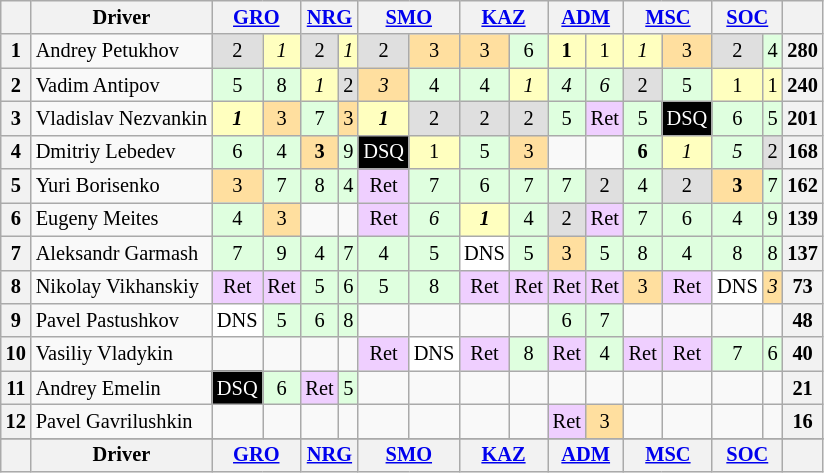<table align=left| class="wikitable" style="font-size: 85%; text-align: center">
<tr valign="top">
<th valign="middle"></th>
<th valign="middle">Driver</th>
<th colspan=2><a href='#'>GRO</a></th>
<th colspan=2><a href='#'>NRG</a></th>
<th colspan=2><a href='#'>SMO</a></th>
<th colspan=2><a href='#'>KAZ</a></th>
<th colspan=2><a href='#'>ADM</a></th>
<th colspan=2><a href='#'>MSC</a></th>
<th colspan=2><a href='#'>SOC</a></th>
<th valign="middle"></th>
</tr>
<tr>
<th>1</th>
<td align="left">Andrey Petukhov</td>
<td style="background:#dfdfdf;">2</td>
<td style="background:#ffffbf;"><em>1</em></td>
<td style="background:#dfdfdf;">2</td>
<td style="background:#ffffbf;"><em>1</em></td>
<td style="background:#dfdfdf;">2</td>
<td style="background:#ffdf9f;">3</td>
<td style="background:#ffdf9f;">3</td>
<td style="background:#dfffdf;">6</td>
<td style="background:#ffffbf;"><strong>1</strong></td>
<td style="background:#ffffbf;">1</td>
<td style="background:#ffffbf;"><em>1</em></td>
<td style="background:#ffdf9f;">3</td>
<td style="background:#dfdfdf;">2</td>
<td style="background:#dfffdf;">4</td>
<th>280</th>
</tr>
<tr>
<th>2</th>
<td align="left">Vadim Antipov</td>
<td style="background:#dfffdf;">5</td>
<td style="background:#dfffdf;">8</td>
<td style="background:#ffffbf;"><em>1</em></td>
<td style="background:#dfdfdf;">2</td>
<td style="background:#ffdf9f;"><em>3</em></td>
<td style="background:#dfffdf;">4</td>
<td style="background:#dfffdf;">4</td>
<td style="background:#ffffbf;"><em>1</em></td>
<td style="background:#dfffdf;"><em>4</em></td>
<td style="background:#dfffdf;"><em>6</em></td>
<td style="background:#dfdfdf;">2</td>
<td style="background:#dfffdf;">5</td>
<td style="background:#ffffbf;">1</td>
<td style="background:#ffffbf;">1</td>
<th>240</th>
</tr>
<tr>
<th>3</th>
<td align="left">Vladislav Nezvankin</td>
<td style="background:#ffffbf;"><strong><em>1</em></strong></td>
<td style="background:#ffdf9f;">3</td>
<td style="background:#dfffdf;">7</td>
<td style="background:#ffdf9f;">3</td>
<td style="background:#ffffbf;"><strong><em>1</em></strong></td>
<td style="background:#dfdfdf;">2</td>
<td style="background:#dfdfdf;">2</td>
<td style="background:#dfdfdf;">2</td>
<td style="background:#dfffdf;">5</td>
<td style="background:#efcfff;">Ret</td>
<td style="background:#dfffdf;">5</td>
<td style="background-color:#000000;color:white">DSQ</td>
<td style="background:#dfffdf;">6</td>
<td style="background:#dfffdf;">5</td>
<th>201</th>
</tr>
<tr>
<th>4</th>
<td align="left">Dmitriy Lebedev</td>
<td style="background:#dfffdf;">6</td>
<td style="background:#dfffdf;">4</td>
<td style="background:#ffdf9f;"><strong>3</strong></td>
<td style="background:#dfffdf;">9</td>
<td style="background-color:#000000;color:white">DSQ</td>
<td style="background:#ffffbf;">1</td>
<td style="background:#dfffdf;">5</td>
<td style="background:#ffdf9f;">3</td>
<td></td>
<td></td>
<td style="background:#dfffdf;"><strong>6</strong></td>
<td style="background:#ffffbf;"><em>1</em></td>
<td style="background:#dfffdf;"><em>5</em></td>
<td style="background:#dfdfdf;">2</td>
<th>168</th>
</tr>
<tr>
<th>5</th>
<td align="left">Yuri Borisenko</td>
<td style="background:#ffdf9f;">3</td>
<td style="background:#dfffdf;">7</td>
<td style="background:#dfffdf;">8</td>
<td style="background:#dfffdf;">4</td>
<td style="background:#efcfff;">Ret</td>
<td style="background:#dfffdf;">7</td>
<td style="background:#dfffdf;">6</td>
<td style="background:#dfffdf;">7</td>
<td style="background:#dfffdf;">7</td>
<td style="background:#dfdfdf;">2</td>
<td style="background:#dfffdf;">4</td>
<td style="background:#dfdfdf;">2</td>
<td style="background:#ffdf9f;"><strong>3</strong></td>
<td style="background:#dfffdf;">7</td>
<th>162</th>
</tr>
<tr>
<th>6</th>
<td align="left">Eugeny Meites</td>
<td style="background:#dfffdf;">4</td>
<td style="background:#ffdf9f;">3</td>
<td></td>
<td></td>
<td style="background:#efcfff;">Ret</td>
<td style="background:#dfffdf;"><em>6</em></td>
<td style="background:#ffffbf;"><strong><em>1</em></strong></td>
<td style="background:#dfffdf;">4</td>
<td style="background:#dfdfdf;">2</td>
<td style="background:#efcfff;">Ret</td>
<td style="background:#dfffdf;">7</td>
<td style="background:#dfffdf;">6</td>
<td style="background:#dfffdf;">4</td>
<td style="background:#dfffdf;">9</td>
<th>139</th>
</tr>
<tr>
<th>7</th>
<td align="left">Aleksandr Garmash</td>
<td style="background:#dfffdf;">7</td>
<td style="background:#dfffdf;">9</td>
<td style="background:#dfffdf;">4</td>
<td style="background:#dfffdf;">7</td>
<td style="background:#dfffdf;">4</td>
<td style="background:#dfffdf;">5</td>
<td style="background:#ffffff;">DNS</td>
<td style="background:#dfffdf;">5</td>
<td style="background:#ffdf9f;">3</td>
<td style="background:#dfffdf;">5</td>
<td style="background:#dfffdf;">8</td>
<td style="background:#dfffdf;">4</td>
<td style="background:#dfffdf;">8</td>
<td style="background:#dfffdf;">8</td>
<th>137</th>
</tr>
<tr>
<th>8</th>
<td align="left">Nikolay Vikhanskiy</td>
<td style="background:#efcfff;">Ret</td>
<td style="background:#efcfff;">Ret</td>
<td style="background:#dfffdf;">5</td>
<td style="background:#dfffdf;">6</td>
<td style="background:#dfffdf;">5</td>
<td style="background:#dfffdf;">8</td>
<td style="background:#efcfff;">Ret</td>
<td style="background:#efcfff;">Ret</td>
<td style="background:#efcfff;">Ret</td>
<td style="background:#efcfff;">Ret</td>
<td style="background:#ffdf9f;">3</td>
<td style="background:#efcfff;">Ret</td>
<td style="background:#ffffff;">DNS</td>
<td style="background:#ffdf9f;"><em>3</em></td>
<th>73</th>
</tr>
<tr>
<th>9</th>
<td align="left">Pavel Pastushkov</td>
<td style="background:#ffffff;">DNS</td>
<td style="background:#dfffdf;">5</td>
<td style="background:#dfffdf;">6</td>
<td style="background:#dfffdf;">8</td>
<td></td>
<td></td>
<td></td>
<td></td>
<td style="background:#dfffdf;">6</td>
<td style="background:#dfffdf;">7</td>
<td></td>
<td></td>
<td></td>
<td></td>
<th>48</th>
</tr>
<tr>
<th>10</th>
<td align="left">Vasiliy Vladykin</td>
<td></td>
<td></td>
<td></td>
<td></td>
<td style="background:#efcfff;">Ret</td>
<td style="background:#ffffff;">DNS</td>
<td style="background:#efcfff;">Ret</td>
<td style="background:#dfffdf;">8</td>
<td style="background:#efcfff;">Ret</td>
<td style="background:#dfffdf;">4</td>
<td style="background:#efcfff;">Ret</td>
<td style="background:#efcfff;">Ret</td>
<td style="background:#dfffdf;">7</td>
<td style="background:#dfffdf;">6</td>
<th>40</th>
</tr>
<tr>
<th>11</th>
<td align="left">Andrey Emelin</td>
<td style="background-color:#000000;color:white">DSQ</td>
<td style="background:#dfffdf;">6</td>
<td style="background:#efcfff;">Ret</td>
<td style="background:#dfffdf;">5</td>
<td></td>
<td></td>
<td></td>
<td></td>
<td></td>
<td></td>
<td></td>
<td></td>
<td></td>
<td></td>
<th>21</th>
</tr>
<tr>
<th>12</th>
<td align="left">Pavel Gavrilushkin</td>
<td></td>
<td></td>
<td></td>
<td></td>
<td></td>
<td></td>
<td></td>
<td></td>
<td style="background:#efcfff;">Ret</td>
<td style="background:#ffdf9f;">3</td>
<td></td>
<td></td>
<td></td>
<td></td>
<th>16</th>
</tr>
<tr>
</tr>
<tr valign="top">
<th valign="middle"></th>
<th valign="middle">Driver</th>
<th colspan=2><a href='#'>GRO</a></th>
<th colspan=2><a href='#'>NRG</a></th>
<th colspan=2><a href='#'>SMO</a></th>
<th colspan=2><a href='#'>KAZ</a></th>
<th colspan=2><a href='#'>ADM</a></th>
<th colspan=2><a href='#'>MSC</a></th>
<th colspan=2><a href='#'>SOC</a></th>
<th valign="middle"></th>
</tr>
</table>
